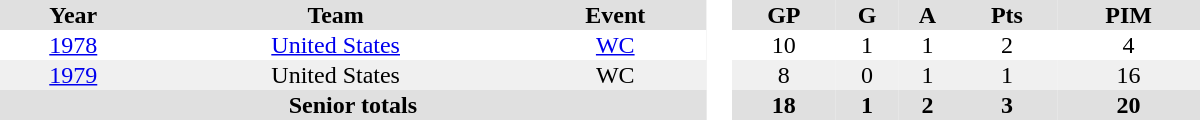<table border="0" cellpadding="1" cellspacing="0" style="text-align:center; width:50em">
<tr ALIGN="center" bgcolor="#e0e0e0">
<th>Year</th>
<th>Team</th>
<th>Event</th>
<th rowspan="99" bgcolor="#ffffff"> </th>
<th>GP</th>
<th>G</th>
<th>A</th>
<th>Pts</th>
<th>PIM</th>
</tr>
<tr>
<td><a href='#'>1978</a></td>
<td><a href='#'>United States</a></td>
<td><a href='#'>WC</a></td>
<td>10</td>
<td>1</td>
<td>1</td>
<td>2</td>
<td>4</td>
</tr>
<tr bgcolor="#f0f0f0">
<td><a href='#'>1979</a></td>
<td>United States</td>
<td>WC</td>
<td>8</td>
<td>0</td>
<td>1</td>
<td>1</td>
<td>16</td>
</tr>
<tr bgcolor="#e0e0e0">
<th colspan=3>Senior totals</th>
<th>18</th>
<th>1</th>
<th>2</th>
<th>3</th>
<th>20</th>
</tr>
</table>
